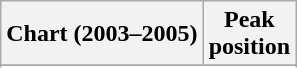<table class="wikitable sortable plainrowheaders" style="text-align:center">
<tr>
<th>Chart (2003–2005)</th>
<th>Peak<br>position</th>
</tr>
<tr>
</tr>
<tr>
</tr>
<tr>
</tr>
<tr>
</tr>
<tr>
</tr>
<tr>
</tr>
<tr>
</tr>
<tr>
</tr>
<tr>
</tr>
<tr>
</tr>
</table>
